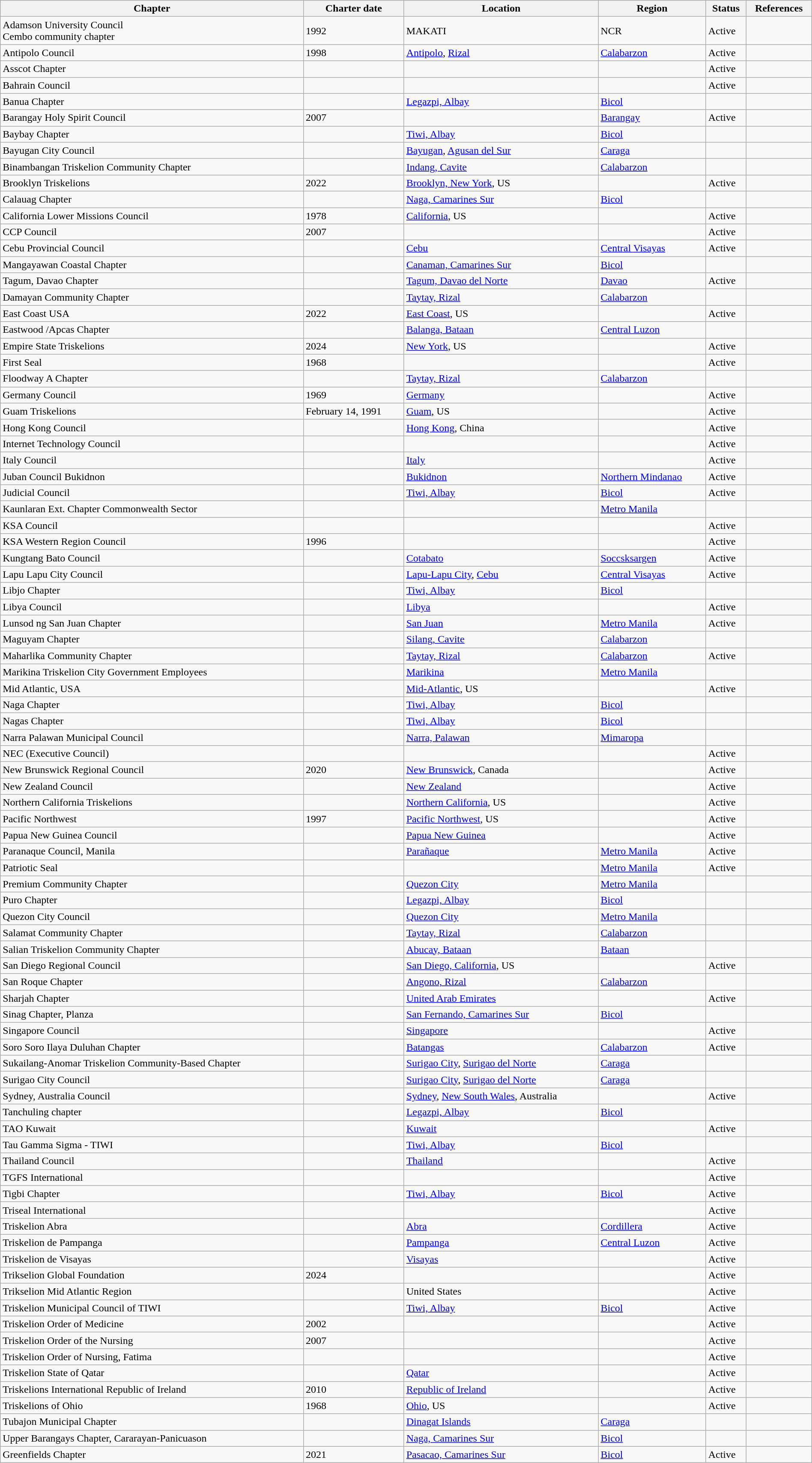<table class="wikitable sortable" style="width:100%;">
<tr>
<th>Chapter</th>
<th>Charter date</th>
<th>Location</th>
<th>Region</th>
<th>Status</th>
<th>References</th>
</tr>
<tr>
<td>Adamson University Council<br>Cembo community chapter</td>
<td>1992</td>
<td>MAKATI</td>
<td>NCR</td>
<td>Active</td>
<td></td>
</tr>
<tr>
<td>Antipolo Council</td>
<td>1998</td>
<td><a href='#'>Antipolo</a>, <a href='#'>Rizal</a></td>
<td><a href='#'>Calabarzon</a></td>
<td>Active</td>
<td></td>
</tr>
<tr>
<td>Asscot Chapter</td>
<td></td>
<td></td>
<td></td>
<td>Active</td>
<td></td>
</tr>
<tr>
<td>Bahrain Council</td>
<td></td>
<td></td>
<td></td>
<td>Active</td>
<td></td>
</tr>
<tr>
<td>Banua Chapter</td>
<td></td>
<td><a href='#'>Legazpi, Albay</a></td>
<td><a href='#'>Bicol</a></td>
<td></td>
<td></td>
</tr>
<tr>
<td>Barangay Holy Spirit Council</td>
<td>2007</td>
<td></td>
<td><a href='#'>Barangay</a></td>
<td>Active</td>
<td></td>
</tr>
<tr>
<td>Baybay Chapter</td>
<td></td>
<td><a href='#'>Tiwi, Albay</a></td>
<td><a href='#'>Bicol</a></td>
<td></td>
<td></td>
</tr>
<tr>
<td>Bayugan City Council</td>
<td></td>
<td><a href='#'>Bayugan</a>, <a href='#'>Agusan del Sur</a></td>
<td><a href='#'>Caraga</a></td>
<td></td>
<td></td>
</tr>
<tr>
<td>Binambangan Triskelion Community Chapter</td>
<td></td>
<td><a href='#'>Indang, Cavite</a></td>
<td><a href='#'>Calabarzon</a></td>
<td></td>
<td></td>
</tr>
<tr>
<td>Brooklyn Triskelions</td>
<td>2022</td>
<td><a href='#'>Brooklyn, New York</a>, US</td>
<td></td>
<td>Active</td>
<td></td>
</tr>
<tr>
<td>Calauag Chapter</td>
<td></td>
<td><a href='#'>Naga, Camarines Sur</a></td>
<td><a href='#'>Bicol</a></td>
<td></td>
<td></td>
</tr>
<tr>
<td>California Lower Missions Council</td>
<td>1978</td>
<td><a href='#'>California</a>, US</td>
<td></td>
<td>Active</td>
<td></td>
</tr>
<tr>
<td>CCP Council</td>
<td>2007</td>
<td></td>
<td></td>
<td>Active</td>
<td></td>
</tr>
<tr>
<td>Cebu Provincial Council</td>
<td></td>
<td><a href='#'>Cebu</a></td>
<td><a href='#'>Central Visayas</a></td>
<td>Active</td>
<td></td>
</tr>
<tr>
<td>Mangayawan Coastal Chapter</td>
<td></td>
<td><a href='#'>Canaman, Camarines Sur</a></td>
<td><a href='#'>Bicol</a></td>
<td></td>
<td></td>
</tr>
<tr>
<td>Tagum, Davao Chapter</td>
<td></td>
<td><a href='#'>Tagum, Davao del Norte</a></td>
<td><a href='#'>Davao</a></td>
<td>Active</td>
<td></td>
</tr>
<tr>
<td>Damayan Community Chapter</td>
<td></td>
<td><a href='#'>Taytay, Rizal</a></td>
<td><a href='#'>Calabarzon</a></td>
<td></td>
<td></td>
</tr>
<tr>
<td>East Coast USA</td>
<td>2022</td>
<td><a href='#'>East Coast</a>, US</td>
<td></td>
<td>Active</td>
<td></td>
</tr>
<tr>
<td>Eastwood /Apcas Chapter</td>
<td></td>
<td><a href='#'>Balanga, Bataan</a></td>
<td><a href='#'>Central Luzon</a></td>
<td></td>
<td></td>
</tr>
<tr>
<td>Empire State Triskelions</td>
<td>2024</td>
<td><a href='#'>New York</a>, US</td>
<td></td>
<td>Active</td>
<td></td>
</tr>
<tr>
<td>First Seal</td>
<td>1968</td>
<td></td>
<td></td>
<td>Active</td>
<td></td>
</tr>
<tr>
<td>Floodway A Chapter</td>
<td></td>
<td><a href='#'>Taytay, Rizal</a></td>
<td><a href='#'>Calabarzon</a></td>
<td></td>
<td></td>
</tr>
<tr>
<td>Germany Council</td>
<td>1969</td>
<td><a href='#'>Germany</a></td>
<td></td>
<td>Active</td>
<td></td>
</tr>
<tr>
<td>Guam Triskelions</td>
<td>February 14, 1991</td>
<td><a href='#'>Guam</a>, US</td>
<td></td>
<td>Active</td>
<td></td>
</tr>
<tr>
<td>Hong Kong Council</td>
<td></td>
<td><a href='#'>Hong Kong</a>, China</td>
<td></td>
<td>Active</td>
<td></td>
</tr>
<tr>
<td>Internet Technology Council</td>
<td></td>
<td></td>
<td></td>
<td>Active</td>
<td></td>
</tr>
<tr>
<td>Italy Council</td>
<td></td>
<td><a href='#'>Italy</a></td>
<td></td>
<td>Active</td>
<td></td>
</tr>
<tr>
<td>Juban Council Bukidnon</td>
<td></td>
<td><a href='#'>Bukidnon</a></td>
<td><a href='#'>Northern Mindanao</a></td>
<td>Active</td>
<td></td>
</tr>
<tr>
<td>Judicial Council</td>
<td></td>
<td><a href='#'>Tiwi, Albay</a></td>
<td><a href='#'>Bicol</a></td>
<td>Active</td>
<td></td>
</tr>
<tr>
<td>Kaunlaran Ext. Chapter Commonwealth Sector</td>
<td></td>
<td></td>
<td><a href='#'>Metro Manila</a></td>
<td></td>
<td></td>
</tr>
<tr>
<td>KSA Council</td>
<td></td>
<td></td>
<td></td>
<td>Active</td>
<td></td>
</tr>
<tr>
<td>KSA Western Region Council</td>
<td>1996</td>
<td></td>
<td></td>
<td>Active</td>
<td></td>
</tr>
<tr>
<td>Kungtang Bato Council</td>
<td></td>
<td><a href='#'>Cotabato</a></td>
<td><a href='#'>Soccsksargen</a></td>
<td>Active</td>
<td></td>
</tr>
<tr>
<td>Lapu Lapu City Council</td>
<td></td>
<td><a href='#'>Lapu-Lapu City</a>, <a href='#'>Cebu</a></td>
<td><a href='#'>Central Visayas</a></td>
<td>Active</td>
<td></td>
</tr>
<tr>
<td>Libjo Chapter</td>
<td></td>
<td><a href='#'>Tiwi, Albay</a></td>
<td><a href='#'>Bicol</a></td>
<td></td>
<td></td>
</tr>
<tr>
<td>Libya Council</td>
<td></td>
<td><a href='#'>Libya</a></td>
<td></td>
<td>Active</td>
<td></td>
</tr>
<tr>
<td>Lunsod ng San Juan Chapter</td>
<td></td>
<td><a href='#'>San Juan</a></td>
<td><a href='#'>Metro Manila</a></td>
<td>Active</td>
<td></td>
</tr>
<tr>
<td>Maguyam Chapter</td>
<td></td>
<td><a href='#'>Silang, Cavite</a></td>
<td><a href='#'>Calabarzon</a></td>
<td></td>
<td></td>
</tr>
<tr>
<td>Maharlika Community Chapter</td>
<td></td>
<td><a href='#'>Taytay, Rizal</a></td>
<td><a href='#'>Calabarzon</a></td>
<td>Active</td>
<td></td>
</tr>
<tr>
<td>Marikina Triskelion City Government Employees</td>
<td></td>
<td><a href='#'>Marikina</a></td>
<td><a href='#'>Metro Manila</a></td>
<td></td>
<td></td>
</tr>
<tr>
<td>Mid Atlantic, USA</td>
<td></td>
<td><a href='#'>Mid-Atlantic</a>, US</td>
<td></td>
<td>Active</td>
<td></td>
</tr>
<tr>
<td>Naga Chapter</td>
<td></td>
<td><a href='#'>Tiwi, Albay</a></td>
<td><a href='#'>Bicol</a></td>
<td></td>
<td></td>
</tr>
<tr>
<td>Nagas Chapter</td>
<td></td>
<td><a href='#'>Tiwi, Albay</a></td>
<td><a href='#'>Bicol</a></td>
<td></td>
<td></td>
</tr>
<tr>
<td>Narra Palawan Municipal Council</td>
<td></td>
<td><a href='#'>Narra, Palawan</a></td>
<td><a href='#'>Mimaropa</a></td>
<td></td>
<td></td>
</tr>
<tr>
<td>NEC (Executive Council)</td>
<td></td>
<td></td>
<td></td>
<td>Active</td>
<td></td>
</tr>
<tr>
<td>New Brunswick Regional Council</td>
<td>2020</td>
<td><a href='#'>New Brunswick</a>, Canada</td>
<td></td>
<td>Active</td>
<td></td>
</tr>
<tr>
<td>New Zealand Council</td>
<td></td>
<td><a href='#'>New Zealand</a></td>
<td></td>
<td>Active</td>
<td></td>
</tr>
<tr>
<td>Northern California Triskelions</td>
<td></td>
<td><a href='#'>Northern California</a>, US</td>
<td></td>
<td>Active</td>
<td></td>
</tr>
<tr>
<td>Pacific Northwest</td>
<td>1997</td>
<td><a href='#'>Pacific Northwest</a>, US</td>
<td></td>
<td>Active</td>
<td></td>
</tr>
<tr>
<td>Papua New Guinea Council</td>
<td></td>
<td><a href='#'>Papua New Guinea</a></td>
<td></td>
<td>Active</td>
<td></td>
</tr>
<tr>
<td>Paranaque Council, Manila</td>
<td></td>
<td><a href='#'>Parañaque</a></td>
<td><a href='#'>Metro Manila</a></td>
<td>Active</td>
<td></td>
</tr>
<tr>
<td>Patriotic Seal</td>
<td></td>
<td></td>
<td><a href='#'>Metro Manila</a></td>
<td>Active</td>
<td></td>
</tr>
<tr>
<td>Premium Community Chapter</td>
<td></td>
<td><a href='#'>Quezon City</a></td>
<td><a href='#'>Metro Manila</a></td>
<td></td>
<td></td>
</tr>
<tr>
<td>Puro Chapter</td>
<td></td>
<td><a href='#'>Legazpi, Albay</a></td>
<td><a href='#'>Bicol</a></td>
<td></td>
<td></td>
</tr>
<tr>
<td>Quezon City Council</td>
<td></td>
<td><a href='#'>Quezon City</a></td>
<td><a href='#'>Metro Manila</a></td>
<td></td>
<td></td>
</tr>
<tr>
<td>Salamat Community Chapter</td>
<td></td>
<td><a href='#'>Taytay, Rizal</a></td>
<td><a href='#'>Calabarzon</a></td>
<td></td>
<td></td>
</tr>
<tr>
<td>Salian Triskelion Community Chapter</td>
<td></td>
<td><a href='#'>Abucay, Bataan</a></td>
<td><a href='#'>Bataan</a></td>
<td></td>
<td></td>
</tr>
<tr>
<td>San Diego Regional Council</td>
<td></td>
<td><a href='#'>San Diego, California</a>, US</td>
<td></td>
<td>Active</td>
<td></td>
</tr>
<tr>
<td>San Roque Chapter</td>
<td></td>
<td><a href='#'>Angono, Rizal</a></td>
<td><a href='#'>Calabarzon</a></td>
<td></td>
<td></td>
</tr>
<tr>
<td>Sharjah Chapter</td>
<td></td>
<td><a href='#'>United Arab Emirates</a></td>
<td></td>
<td>Active</td>
<td></td>
</tr>
<tr>
<td>Sinag Chapter, Planza</td>
<td></td>
<td><a href='#'>San Fernando, Camarines Sur</a></td>
<td><a href='#'>Bicol</a></td>
<td></td>
<td></td>
</tr>
<tr>
<td>Singapore Council</td>
<td></td>
<td><a href='#'>Singapore</a></td>
<td></td>
<td>Active</td>
<td></td>
</tr>
<tr>
<td>Soro Soro Ilaya Duluhan Chapter</td>
<td></td>
<td><a href='#'>Batangas</a></td>
<td><a href='#'>Calabarzon</a></td>
<td>Active</td>
<td></td>
</tr>
<tr>
<td>Sukailang-Anomar Triskelion Community-Based Chapter</td>
<td></td>
<td><a href='#'>Surigao City</a>, <a href='#'>Surigao del Norte</a></td>
<td><a href='#'>Caraga</a></td>
<td></td>
<td></td>
</tr>
<tr>
<td>Surigao City Council</td>
<td></td>
<td><a href='#'>Surigao City</a>, <a href='#'>Surigao del Norte</a></td>
<td><a href='#'>Caraga</a></td>
<td></td>
<td></td>
</tr>
<tr>
<td>Sydney, Australia Council</td>
<td></td>
<td><a href='#'>Sydney</a>, <a href='#'>New South Wales</a>, Australia</td>
<td></td>
<td>Active</td>
<td></td>
</tr>
<tr>
<td>Tanchuling chapter</td>
<td></td>
<td><a href='#'>Legazpi, Albay</a></td>
<td><a href='#'>Bicol</a></td>
<td></td>
<td></td>
</tr>
<tr>
<td>TAO Kuwait</td>
<td></td>
<td><a href='#'>Kuwait</a></td>
<td></td>
<td>Active</td>
<td></td>
</tr>
<tr>
<td>Tau Gamma Sigma - TIWI</td>
<td></td>
<td><a href='#'>Tiwi, Albay</a></td>
<td><a href='#'>Bicol</a></td>
<td></td>
<td></td>
</tr>
<tr>
<td>Thailand Council</td>
<td></td>
<td><a href='#'>Thailand</a></td>
<td></td>
<td>Active</td>
<td></td>
</tr>
<tr>
<td>TGFS International</td>
<td></td>
<td></td>
<td></td>
<td>Active</td>
<td></td>
</tr>
<tr>
<td>Tigbi Chapter</td>
<td></td>
<td><a href='#'>Tiwi, Albay</a></td>
<td><a href='#'>Bicol</a></td>
<td>Active</td>
<td></td>
</tr>
<tr>
<td>Triseal International</td>
<td></td>
<td></td>
<td></td>
<td>Active</td>
<td></td>
</tr>
<tr>
<td>Triskelion Abra</td>
<td></td>
<td><a href='#'>Abra</a></td>
<td><a href='#'>Cordillera</a></td>
<td>Active</td>
<td></td>
</tr>
<tr>
<td>Triskelion de Pampanga</td>
<td></td>
<td><a href='#'>Pampanga</a></td>
<td><a href='#'>Central Luzon</a></td>
<td>Active</td>
<td></td>
</tr>
<tr>
<td>Triskelion de Visayas</td>
<td></td>
<td><a href='#'>Visayas</a></td>
<td></td>
<td>Active</td>
<td></td>
</tr>
<tr>
<td>Trikselion Global Foundation</td>
<td>2024</td>
<td></td>
<td></td>
<td>Active</td>
<td></td>
</tr>
<tr>
<td>Trikselion Mid Atlantic Region</td>
<td></td>
<td>United States</td>
<td></td>
<td>Active</td>
<td></td>
</tr>
<tr>
<td>Triskelion Municipal Council of TIWI</td>
<td></td>
<td><a href='#'>Tiwi, Albay</a></td>
<td><a href='#'>Bicol</a></td>
<td>Active</td>
<td></td>
</tr>
<tr>
<td>Triskelion Order of Medicine</td>
<td>2002</td>
<td></td>
<td></td>
<td>Active</td>
<td></td>
</tr>
<tr>
<td>Triskelion Order of the Nursing</td>
<td>2007</td>
<td></td>
<td></td>
<td>Active</td>
<td></td>
</tr>
<tr>
<td>Triskelion Order of Nursing, Fatima</td>
<td></td>
<td></td>
<td></td>
<td>Active</td>
<td></td>
</tr>
<tr>
<td>Triskelion State of Qatar</td>
<td></td>
<td><a href='#'>Qatar</a></td>
<td></td>
<td>Active</td>
<td></td>
</tr>
<tr>
<td>Triskelions International Republic of Ireland</td>
<td>2010</td>
<td><a href='#'>Republic of Ireland</a></td>
<td></td>
<td>Active</td>
<td></td>
</tr>
<tr>
<td>Triskelions of Ohio</td>
<td>1968</td>
<td><a href='#'>Ohio</a>, US</td>
<td></td>
<td>Active</td>
<td></td>
</tr>
<tr>
<td>Tubajon Municipal Chapter</td>
<td></td>
<td><a href='#'>Dinagat Islands</a></td>
<td><a href='#'>Caraga</a></td>
<td></td>
<td></td>
</tr>
<tr>
<td>Upper Barangays Chapter, Cararayan-Panicuason</td>
<td></td>
<td><a href='#'>Naga, Camarines Sur</a></td>
<td><a href='#'>Bicol</a></td>
<td></td>
<td></td>
</tr>
<tr>
<td>Greenfields Chapter</td>
<td>2021</td>
<td><a href='#'>Pasacao, Camarines Sur</a></td>
<td><a href='#'>Bicol</a></td>
<td>Active</td>
<td></td>
</tr>
</table>
